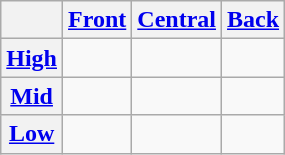<table class="wikitable" style="text-align:center;">
<tr>
<th></th>
<th><a href='#'>Front</a></th>
<th><a href='#'>Central</a></th>
<th><a href='#'>Back</a></th>
</tr>
<tr>
<th><a href='#'>High</a></th>
<td></td>
<td></td>
<td> </td>
</tr>
<tr>
<th><a href='#'>Mid</a></th>
<td></td>
<td></td>
<td></td>
</tr>
<tr>
<th><a href='#'>Low</a></th>
<td></td>
<td></td>
<td></td>
</tr>
</table>
